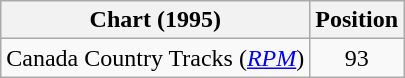<table class="wikitable sortable">
<tr>
<th scope="col">Chart (1995)</th>
<th scope="col">Position</th>
</tr>
<tr>
<td>Canada Country Tracks (<em><a href='#'>RPM</a></em>)</td>
<td align="center">93</td>
</tr>
</table>
